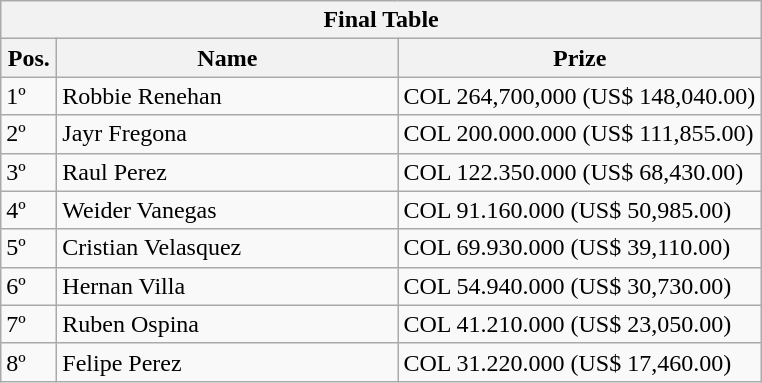<table class="wikitable">
<tr>
<th colspan="3">Final Table</th>
</tr>
<tr>
<th width="30">Pos.</th>
<th width="220">Name</th>
<th width="235">Prize</th>
</tr>
<tr>
<td>1º</td>
<td> Robbie Renehan</td>
<td>COL 264,700,000 (US$ 148,040.00)</td>
</tr>
<tr>
<td>2º</td>
<td> Jayr Fregona</td>
<td>COL 200.000.000 (US$ 111,855.00)</td>
</tr>
<tr>
<td>3º</td>
<td> Raul Perez</td>
<td>COL 122.350.000 (US$ 68,430.00)</td>
</tr>
<tr>
<td>4º</td>
<td> Weider Vanegas</td>
<td>COL 91.160.000 (US$ 50,985.00)</td>
</tr>
<tr>
<td>5º</td>
<td> Cristian Velasquez</td>
<td>COL 69.930.000 (US$ 39,110.00)</td>
</tr>
<tr>
<td>6º</td>
<td> Hernan Villa</td>
<td>COL 54.940.000 (US$ 30,730.00)</td>
</tr>
<tr>
<td>7º</td>
<td> Ruben Ospina</td>
<td>COL 41.210.000 (US$ 23,050.00)</td>
</tr>
<tr>
<td>8º</td>
<td> Felipe Perez</td>
<td>COL 31.220.000 (US$ 17,460.00)</td>
</tr>
</table>
